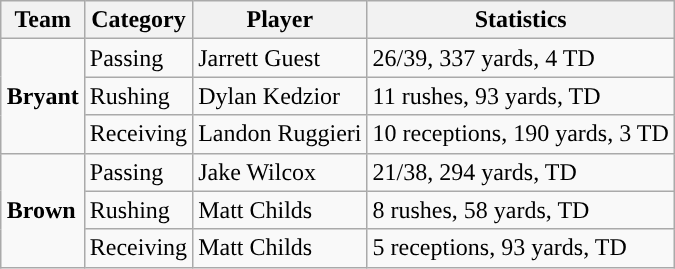<table class="wikitable" style="float: right;">
<tr>
<th>Team</th>
<th>Category</th>
<th>Player</th>
<th>Statistics</th>
</tr>
<tr>
<td rowspan=3><strong>Bryant</strong></td>
<td>Passing</td>
<td>Jarrett Guest</td>
<td>26/39, 337 yards, 4 TD</td>
</tr>
<tr>
<td>Rushing</td>
<td>Dylan Kedzior</td>
<td>11 rushes, 93 yards, TD</td>
</tr>
<tr>
<td>Receiving</td>
<td>Landon Ruggieri</td>
<td>10 receptions, 190 yards, 3 TD</td>
</tr>
<tr>
<td rowspan=3><strong>Brown</strong></td>
<td>Passing</td>
<td>Jake Wilcox</td>
<td>21/38, 294 yards, TD</td>
</tr>
<tr>
<td>Rushing</td>
<td>Matt Childs</td>
<td>8 rushes, 58 yards, TD</td>
</tr>
<tr>
<td>Receiving</td>
<td>Matt Childs</td>
<td>5 receptions, 93 yards, TD</td>
</tr>
</table>
